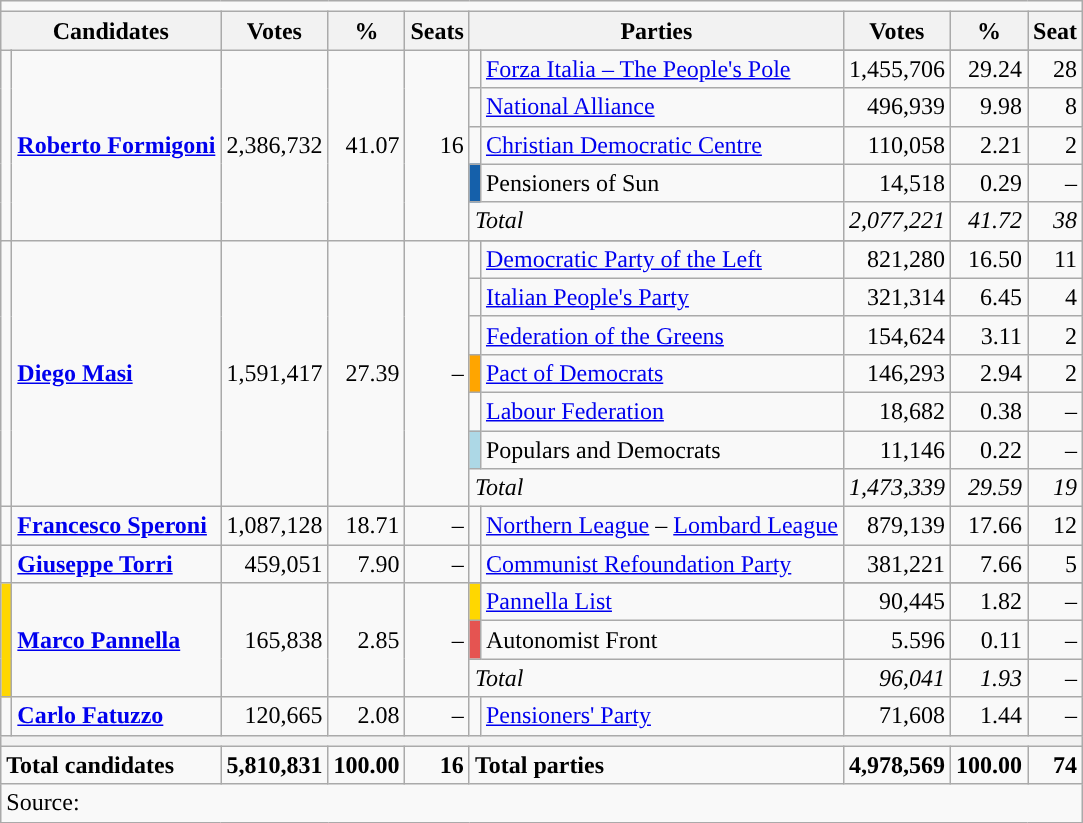<table class="wikitable">
<tr>
<td colspan=10></td>
</tr>
<tr>
<th colspan=2>Candidates</th>
<th>Votes</th>
<th>%</th>
<th>Seats</th>
<th colspan=2>Parties</th>
<th>Votes</th>
<th>%</th>
<th>Seat</th>
</tr>
<tr>
<td rowspan=6></td>
<td rowspan=6><strong><a href='#'>Roberto Formigoni</a></strong></td>
<td rowspan=6 align=right>2,386,732</td>
<td rowspan=6 align=right>41.07</td>
<td rowspan=6 align=right>16</td>
</tr>
<tr>
<td></td>
<td align="left"><a href='#'>Forza Italia – The People's Pole</a></td>
<td align=right>1,455,706</td>
<td align=right>29.24</td>
<td align=right>28</td>
</tr>
<tr>
<td></td>
<td align="left"><a href='#'>National Alliance</a></td>
<td align=right>496,939</td>
<td align=right>9.98</td>
<td align=right>8</td>
</tr>
<tr>
<td></td>
<td align="left"><a href='#'>Christian Democratic Centre</a></td>
<td align=right>110,058</td>
<td align=right>2.21</td>
<td align=right>2</td>
</tr>
<tr>
<td bgcolor="#1560AA"></td>
<td align="left">Pensioners of Sun</td>
<td align=right>14,518</td>
<td align=right>0.29</td>
<td align=right>–</td>
</tr>
<tr>
<td colspan=2><em>Total</em></td>
<td align=right><em>2,077,221</em></td>
<td align=right><em>41.72</em></td>
<td align=right><em>38</em></td>
</tr>
<tr>
<td rowspan=8></td>
<td rowspan=8><strong><a href='#'>Diego Masi</a></strong></td>
<td rowspan=8 align=right>1,591,417</td>
<td rowspan=8 align=right>27.39</td>
<td rowspan=8 align=right>–</td>
</tr>
<tr>
<td></td>
<td align="left"><a href='#'>Democratic Party of the Left</a></td>
<td align=right>821,280</td>
<td align=right>16.50</td>
<td align=right>11</td>
</tr>
<tr>
<td></td>
<td align="left"><a href='#'>Italian People's Party</a></td>
<td align=right>321,314</td>
<td align=right>6.45</td>
<td align=right>4</td>
</tr>
<tr>
<td></td>
<td align="left"><a href='#'>Federation of the Greens</a></td>
<td align=right>154,624</td>
<td align=right>3.11</td>
<td align=right>2</td>
</tr>
<tr>
<td bgcolor="orange"></td>
<td align="left"><a href='#'>Pact of Democrats</a></td>
<td align=right>146,293</td>
<td align=right>2.94</td>
<td align=right>2</td>
</tr>
<tr>
<td></td>
<td align="left"><a href='#'>Labour Federation</a></td>
<td align=right>18,682</td>
<td align=right>0.38</td>
<td align=right>–</td>
</tr>
<tr>
<td bgcolor="lightblue"></td>
<td align="left">Populars and Democrats</td>
<td align=right>11,146</td>
<td align=right>0.22</td>
<td align=right>–</td>
</tr>
<tr>
<td colspan=2><em>Total</em></td>
<td align=right><em>1,473,339</em></td>
<td align=right><em>29.59</em></td>
<td align=right><em>19</em></td>
</tr>
<tr>
<td></td>
<td><strong><a href='#'>Francesco Speroni</a></strong></td>
<td align=right>1,087,128</td>
<td align=right>18.71</td>
<td align=right>–</td>
<td></td>
<td align="left"><a href='#'>Northern League</a> – <a href='#'>Lombard League</a></td>
<td align=right>879,139</td>
<td align=right>17.66</td>
<td align=right>12</td>
</tr>
<tr>
<td></td>
<td><strong><a href='#'>Giuseppe Torri</a></strong></td>
<td align=right>459,051</td>
<td align=right>7.90</td>
<td align=right>–</td>
<td></td>
<td align="left"><a href='#'>Communist Refoundation Party</a></td>
<td align=right>381,221</td>
<td align=right>7.66</td>
<td align=right>5</td>
</tr>
<tr>
<td rowspan=4 bgcolor="gold"></td>
<td rowspan=4><strong><a href='#'>Marco Pannella</a></strong></td>
<td rowspan=4 align=right>165,838</td>
<td rowspan=4 align=right>2.85</td>
<td rowspan=4 align=right>–</td>
</tr>
<tr>
<td bgcolor="gold"></td>
<td align="left"><a href='#'>Pannella List</a></td>
<td align=right>90,445</td>
<td align=right>1.82</td>
<td align=right>–</td>
</tr>
<tr>
<td bgcolor="#E55451"></td>
<td>Autonomist Front</td>
<td align=right>5.596</td>
<td align=right>0.11</td>
<td align=right>–</td>
</tr>
<tr>
<td colspan=2><em>Total</em></td>
<td align=right><em>96,041</em></td>
<td align=right><em>1.93</em></td>
<td align=right><em>–</em></td>
</tr>
<tr>
<td></td>
<td><strong><a href='#'>Carlo Fatuzzo</a></strong></td>
<td align=right>120,665</td>
<td align=right>2.08</td>
<td align=right>–</td>
<td></td>
<td align="left"><a href='#'>Pensioners' Party</a></td>
<td align=right>71,608</td>
<td align=right>1.44</td>
<td align=right>–</td>
</tr>
<tr>
<th colspan=10></th>
</tr>
<tr>
<td colspan=2><strong>Total candidates</strong></td>
<td align=right><strong>5,810,831</strong></td>
<td align=right><strong>100.00</strong></td>
<td align=right><strong>16</strong></td>
<td colspan=2><strong>Total parties</strong></td>
<td align=right><strong>4,978,569</strong></td>
<td align=right><strong>100.00</strong></td>
<td align=right><strong>74</strong></td>
</tr>
<tr>
<td colspan=10>Source: </td>
</tr>
</table>
